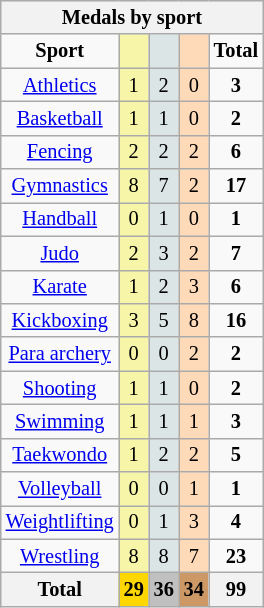<table class="wikitable" style="font-size:85%">
<tr style="background:#efefef;">
<th colspan=7>Medals by sport</th>
</tr>
<tr align=center>
<td><strong>Sport</strong></td>
<td bgcolor=#f7f6a8></td>
<td bgcolor=#dce5e5></td>
<td bgcolor=#ffdab9></td>
<td><strong>Total</strong></td>
</tr>
<tr align=center>
<td><a href='#'>Athletics</a></td>
<td style="background:#F7F6A8;">1</td>
<td style="background:#DCE5E5;">2</td>
<td style="background:#FFDAB9;">0</td>
<td><strong>3</strong></td>
</tr>
<tr align=center>
<td><a href='#'>Basketball</a></td>
<td style="background:#F7F6A8;">1</td>
<td style="background:#DCE5E5;">1</td>
<td style="background:#FFDAB9;">0</td>
<td><strong>2</strong></td>
</tr>
<tr align=center>
<td><a href='#'>Fencing</a></td>
<td style="background:#F7F6A8;">2</td>
<td style="background:#DCE5E5;">2</td>
<td style="background:#FFDAB9;">2</td>
<td><strong>6</strong></td>
</tr>
<tr align=center>
<td><a href='#'>Gymnastics</a></td>
<td style="background:#F7F6A8;">8</td>
<td style="background:#DCE5E5;">7</td>
<td style="background:#FFDAB9;">2</td>
<td><strong>17</strong></td>
</tr>
<tr align=center>
<td><a href='#'>Handball</a></td>
<td style="background:#F7F6A8;">0</td>
<td style="background:#DCE5E5;">1</td>
<td style="background:#FFDAB9;">0</td>
<td><strong>1</strong></td>
</tr>
<tr align=center>
<td><a href='#'>Judo</a></td>
<td style="background:#F7F6A8;">2</td>
<td style="background:#DCE5E5;">3</td>
<td style="background:#FFDAB9;">2</td>
<td><strong>7</strong></td>
</tr>
<tr align=center>
<td><a href='#'>Karate</a></td>
<td style="background:#F7F6A8;">1</td>
<td style="background:#DCE5E5;">2</td>
<td style="background:#FFDAB9;">3</td>
<td><strong>6</strong></td>
</tr>
<tr align=center>
<td><a href='#'>Kickboxing</a></td>
<td style="background:#F7F6A8;">3</td>
<td style="background:#DCE5E5;">5</td>
<td style="background:#FFDAB9;">8</td>
<td><strong>16</strong></td>
</tr>
<tr align=center>
<td><a href='#'>Para archery</a></td>
<td style="background:#F7F6A8;">0</td>
<td style="background:#DCE5E5;">0</td>
<td style="background:#FFDAB9;">2</td>
<td><strong>2</strong></td>
</tr>
<tr align=center>
<td><a href='#'>Shooting</a></td>
<td style="background:#F7F6A8;">1</td>
<td style="background:#DCE5E5;">1</td>
<td style="background:#FFDAB9;">0</td>
<td><strong>2</strong></td>
</tr>
<tr align=center>
<td><a href='#'>Swimming</a></td>
<td style="background:#F7F6A8;">1</td>
<td style="background:#DCE5E5;">1</td>
<td style="background:#FFDAB9;">1</td>
<td><strong>3</strong></td>
</tr>
<tr align=center>
<td><a href='#'>Taekwondo</a></td>
<td style="background:#F7F6A8;">1</td>
<td style="background:#DCE5E5;">2</td>
<td style="background:#FFDAB9;">2</td>
<td><strong>5</strong></td>
</tr>
<tr align=center>
<td><a href='#'>Volleyball</a></td>
<td style="background:#F7F6A8;">0</td>
<td style="background:#DCE5E5;">0</td>
<td style="background:#FFDAB9;">1</td>
<td><strong>1</strong></td>
</tr>
<tr align=center>
<td><a href='#'>Weightlifting</a></td>
<td style="background:#F7F6A8;">0</td>
<td style="background:#DCE5E5;">1</td>
<td style="background:#FFDAB9;">3</td>
<td><strong>4</strong></td>
</tr>
<tr align=center>
<td><a href='#'>Wrestling</a></td>
<td style="background:#F7F6A8;">8</td>
<td style="background:#DCE5E5;">8</td>
<td style="background:#FFDAB9;">7</td>
<td><strong>23</strong></td>
</tr>
<tr align=center>
<th>Total</th>
<th style="background:gold;">29</th>
<th style="background:silver;">36</th>
<th style="background:#c96;">34</th>
<th>99</th>
</tr>
</table>
